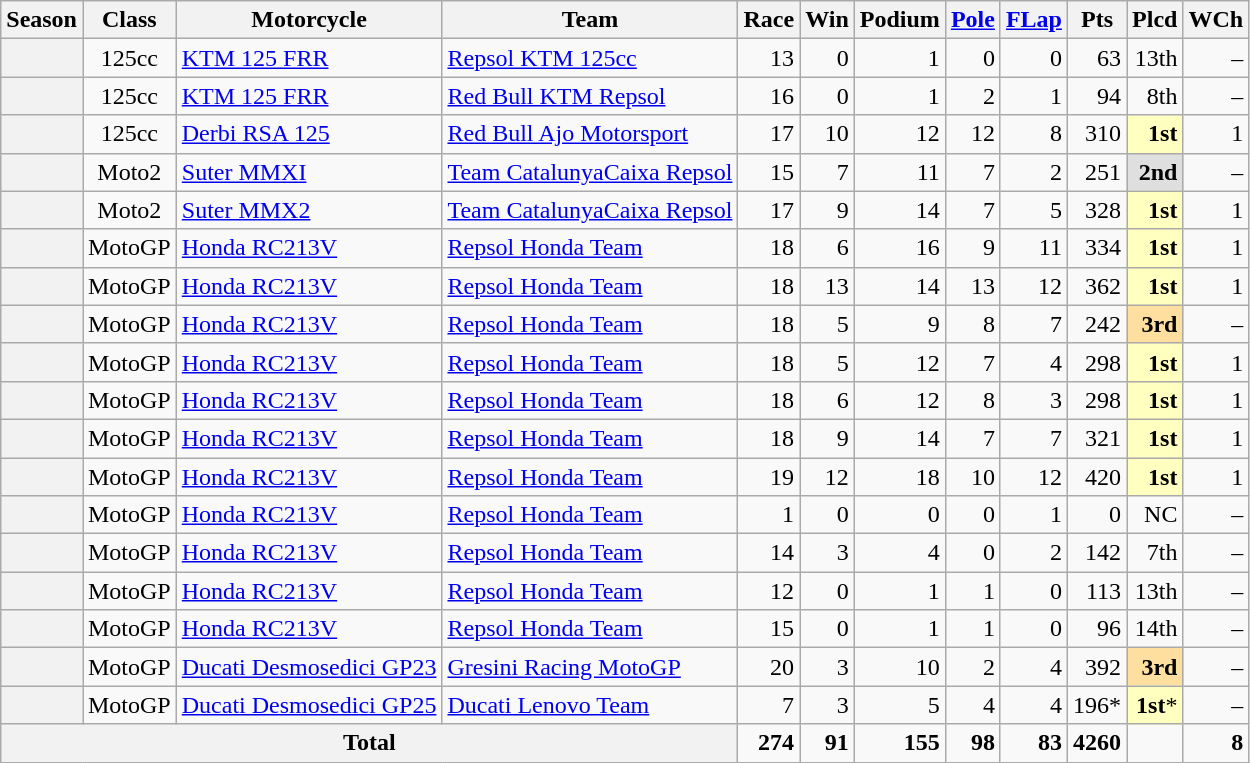<table class="wikitable" style="text-align:right;">
<tr>
<th>Season</th>
<th>Class</th>
<th>Motorcycle</th>
<th>Team</th>
<th>Race</th>
<th>Win</th>
<th>Podium</th>
<th><a href='#'>Pole</a></th>
<th><a href='#'>FLap</a></th>
<th>Pts</th>
<th>Plcd</th>
<th>WCh</th>
</tr>
<tr>
<th></th>
<td style="text-align:center;">125cc</td>
<td style="text-align:left;"><a href='#'>KTM 125 FRR</a></td>
<td style="text-align:left;"><a href='#'>Repsol KTM 125cc</a></td>
<td>13</td>
<td>0</td>
<td>1</td>
<td>0</td>
<td>0</td>
<td>63</td>
<td>13th</td>
<td>–</td>
</tr>
<tr>
<th></th>
<td style="text-align:center;">125cc</td>
<td style="text-align:left;"><a href='#'>KTM 125 FRR</a></td>
<td style="text-align:left;"><a href='#'>Red Bull KTM Repsol</a></td>
<td>16</td>
<td>0</td>
<td>1</td>
<td>2</td>
<td>1</td>
<td>94</td>
<td>8th</td>
<td>–</td>
</tr>
<tr>
<th></th>
<td style="text-align:center;">125cc</td>
<td style="text-align:left;"><a href='#'>Derbi RSA 125</a></td>
<td style="text-align:left;"><a href='#'>Red Bull Ajo Motorsport</a></td>
<td>17</td>
<td>10</td>
<td>12</td>
<td>12</td>
<td>8</td>
<td>310</td>
<td style="background:#FFFFBF;"><strong>1st</strong></td>
<td>1</td>
</tr>
<tr>
<th></th>
<td style="text-align:center;">Moto2</td>
<td style="text-align:left;"><a href='#'>Suter MMXI</a></td>
<td style="text-align:left;"><a href='#'>Team CatalunyaCaixa Repsol</a></td>
<td>15</td>
<td>7</td>
<td>11</td>
<td>7</td>
<td>2</td>
<td>251</td>
<td style="background:#DFDFDF;"><strong>2nd</strong></td>
<td>–</td>
</tr>
<tr>
<th></th>
<td style="text-align:center;">Moto2</td>
<td style="text-align:left;"><a href='#'>Suter MMX2</a></td>
<td style="text-align:left;"><a href='#'>Team CatalunyaCaixa Repsol</a></td>
<td>17</td>
<td>9</td>
<td>14</td>
<td>7</td>
<td>5</td>
<td>328</td>
<td style="background:#FFFFBF;"><strong>1st</strong></td>
<td>1</td>
</tr>
<tr>
<th></th>
<td style="text-align:center;">MotoGP</td>
<td style="text-align:left;"><a href='#'>Honda RC213V</a></td>
<td style="text-align:left;"><a href='#'>Repsol Honda Team</a></td>
<td>18</td>
<td>6</td>
<td>16</td>
<td>9</td>
<td>11</td>
<td>334</td>
<td style="background:#FFFFBF;"><strong>1st</strong></td>
<td>1</td>
</tr>
<tr>
<th></th>
<td style="text-align:center;">MotoGP</td>
<td style="text-align:left;"><a href='#'>Honda RC213V</a></td>
<td style="text-align:left;"><a href='#'>Repsol Honda Team</a></td>
<td>18</td>
<td>13</td>
<td>14</td>
<td>13</td>
<td>12</td>
<td>362</td>
<td style="background:#FFFFBF;"><strong>1st</strong></td>
<td>1</td>
</tr>
<tr>
<th></th>
<td style="text-align:center;">MotoGP</td>
<td style="text-align:left;"><a href='#'>Honda RC213V</a></td>
<td style="text-align:left;"><a href='#'>Repsol Honda Team</a></td>
<td>18</td>
<td>5</td>
<td>9</td>
<td>8</td>
<td>7</td>
<td>242</td>
<td style="background:#FFDF9F;"><strong>3rd</strong></td>
<td>–</td>
</tr>
<tr>
<th></th>
<td style="text-align:center;">MotoGP</td>
<td style="text-align:left;"><a href='#'>Honda RC213V</a></td>
<td style="text-align:left;"><a href='#'>Repsol Honda Team</a></td>
<td>18</td>
<td>5</td>
<td>12</td>
<td>7</td>
<td>4</td>
<td>298</td>
<td style="background:#FFFFBF;"><strong>1st</strong></td>
<td>1</td>
</tr>
<tr>
<th></th>
<td style="text-align:center;">MotoGP</td>
<td style="text-align:left;"><a href='#'>Honda RC213V</a></td>
<td style="text-align:left;"><a href='#'>Repsol Honda Team</a></td>
<td>18</td>
<td>6</td>
<td>12</td>
<td>8</td>
<td>3</td>
<td>298</td>
<td style="background:#FFFFBF;"><strong>1st</strong></td>
<td>1</td>
</tr>
<tr>
<th></th>
<td style="text-align:center;">MotoGP</td>
<td style="text-align:left;"><a href='#'>Honda RC213V</a></td>
<td style="text-align:left;"><a href='#'>Repsol Honda Team</a></td>
<td>18</td>
<td>9</td>
<td>14</td>
<td>7</td>
<td>7</td>
<td>321</td>
<td style="background:#FFFFBF;"><strong>1st</strong></td>
<td>1</td>
</tr>
<tr>
<th></th>
<td style="text-align:center;">MotoGP</td>
<td style="text-align:left;"><a href='#'>Honda RC213V</a></td>
<td style="text-align:left;"><a href='#'>Repsol Honda Team</a></td>
<td>19</td>
<td>12</td>
<td>18</td>
<td>10</td>
<td>12</td>
<td>420</td>
<td style="background:#FFFFBF;"><strong>1st</strong></td>
<td>1</td>
</tr>
<tr>
<th></th>
<td style="text-align:center;">MotoGP</td>
<td style="text-align:left;"><a href='#'>Honda RC213V</a></td>
<td style="text-align:left;"><a href='#'>Repsol Honda Team</a></td>
<td>1</td>
<td>0</td>
<td>0</td>
<td>0</td>
<td>1</td>
<td>0</td>
<td>NC</td>
<td>–</td>
</tr>
<tr>
<th></th>
<td style="text-align:center;">MotoGP</td>
<td style="text-align:left;"><a href='#'>Honda RC213V</a></td>
<td style="text-align:left;"><a href='#'>Repsol Honda Team</a></td>
<td>14</td>
<td>3</td>
<td>4</td>
<td>0</td>
<td>2</td>
<td>142</td>
<td>7th</td>
<td>–</td>
</tr>
<tr>
<th></th>
<td style="text-align:center;">MotoGP</td>
<td style="text-align:left;"><a href='#'>Honda RC213V</a></td>
<td style="text-align:left;"><a href='#'>Repsol Honda Team</a></td>
<td>12</td>
<td>0</td>
<td>1</td>
<td>1</td>
<td>0</td>
<td>113</td>
<td>13th</td>
<td>–</td>
</tr>
<tr>
<th></th>
<td style="text-align:center;">MotoGP</td>
<td style="text-align:left;"><a href='#'>Honda RC213V</a></td>
<td style="text-align:left;"><a href='#'>Repsol Honda Team</a></td>
<td>15</td>
<td>0</td>
<td>1</td>
<td>1</td>
<td>0</td>
<td>96</td>
<td>14th</td>
<td>–</td>
</tr>
<tr>
<th></th>
<td style="text-align:center;">MotoGP</td>
<td style="text-align:left;"><a href='#'>Ducati Desmosedici GP23</a></td>
<td style="text-align:left;"><a href='#'>Gresini Racing MotoGP</a></td>
<td>20</td>
<td>3</td>
<td>10</td>
<td>2</td>
<td>4</td>
<td>392</td>
<td style="background:#FFDF9F;"><strong>3rd</strong></td>
<td>–</td>
</tr>
<tr>
<th></th>
<td style="text-align:center;">MotoGP</td>
<td style="text-align:left;"><a href='#'>Ducati Desmosedici GP25</a></td>
<td style="text-align:left;"><a href='#'>Ducati Lenovo Team</a></td>
<td>7</td>
<td>3</td>
<td>5</td>
<td>4</td>
<td>4</td>
<td>196*</td>
<td style="background:#FFFFBF;"><strong>1st</strong>*</td>
<td>–</td>
</tr>
<tr>
<th colspan="4">Total</th>
<td><strong>274</strong></td>
<td><strong>91</strong></td>
<td><strong>155</strong></td>
<td><strong>98</strong></td>
<td><strong>83</strong></td>
<td><strong>4260</strong></td>
<td></td>
<td><strong>8</strong></td>
</tr>
</table>
